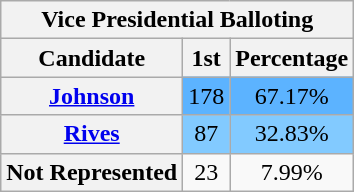<table class="wikitable sortable" style="text-align:center">
<tr>
<th colspan="3"><strong>Vice Presidential Balloting</strong></th>
</tr>
<tr>
<th>Candidate</th>
<th>1st</th>
<th>Percentage</th>
</tr>
<tr>
<th><a href='#'>Johnson</a></th>
<td style="background:#5cb3ff">178</td>
<td style="background:#5cb3ff">67.17%</td>
</tr>
<tr>
<th><a href='#'>Rives</a></th>
<td style="background:#82caff">87</td>
<td style="background:#82caff">32.83%</td>
</tr>
<tr>
<th>Not Represented</th>
<td>23</td>
<td>7.99%</td>
</tr>
</table>
